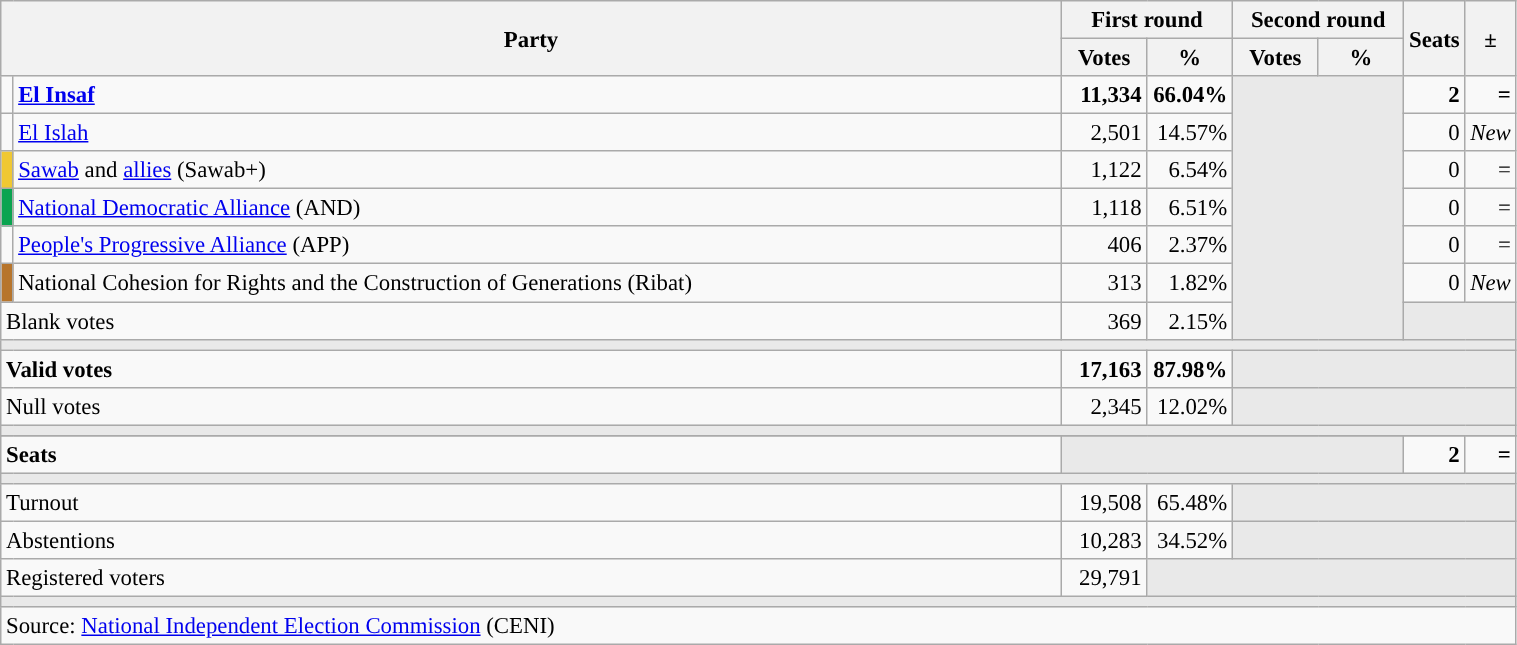<table class="wikitable" style="text-align:right;font-size:95%;">
<tr>
<th rowspan="2" colspan="2" width="700">Party</th>
<th colspan="2">First round</th>
<th colspan="2">Second round</th>
<th rowspan="2" width="25">Seats</th>
<th rowspan="2" width="20">±</th>
</tr>
<tr>
<th width="50">Votes</th>
<th width="50">%</th>
<th width="50">Votes</th>
<th width="50">%</th>
</tr>
<tr>
<td width="1" style="color:inherit;background:"></td>
<td style="text-align:left;"><strong><a href='#'>El Insaf</a></strong></td>
<td><strong>11,334</strong></td>
<td><strong>66.04%</strong></td>
<td colspan="2" rowspan="7" style="background:#E9E9E9;"></td>
<td><strong>2</strong></td>
<td><strong>=</strong></td>
</tr>
<tr>
<td width="1" style="color:inherit;background:"></td>
<td style="text-align:left;"><a href='#'>El Islah</a></td>
<td>2,501</td>
<td>14.57%</td>
<td>0</td>
<td><em>New</em></td>
</tr>
<tr>
<td width="1" style="color:inherit;background:#F0C832;"></td>
<td style="text-align:left;"><a href='#'>Sawab</a> and <a href='#'>allies</a> (Sawab+)</td>
<td>1,122</td>
<td>6.54%</td>
<td>0</td>
<td>=</td>
</tr>
<tr>
<td width="1" style="color:inherit;background:#0AA450;"></td>
<td style="text-align:left;"><a href='#'>National Democratic Alliance</a> (AND)</td>
<td>1,118</td>
<td>6.51%</td>
<td>0</td>
<td>=</td>
</tr>
<tr>
<td width="1" style="color:inherit;background:"></td>
<td style="text-align:left;"><a href='#'>People's Progressive Alliance</a> (APP)</td>
<td>406</td>
<td>2.37%</td>
<td>0</td>
<td>=</td>
</tr>
<tr>
<td width="1" style="color:inherit;background:#B7752C;"></td>
<td style="text-align:left;">National Cohesion for Rights and the Construction of Generations (Ribat)</td>
<td>313</td>
<td>1.82%</td>
<td>0</td>
<td><em>New</em></td>
</tr>
<tr>
<td colspan="2" style="text-align:left;">Blank votes</td>
<td>369</td>
<td>2.15%</td>
<td colspan="4" style="background:#E9E9E9;"></td>
</tr>
<tr>
<td colspan="8" style="background:#E9E9E9;"></td>
</tr>
<tr style="font-weight:bold;">
<td colspan="2" style="text-align:left;">Valid votes</td>
<td>17,163</td>
<td>87.98%</td>
<td colspan="4" style="background:#E9E9E9;"></td>
</tr>
<tr>
<td colspan="2" style="text-align:left;">Null votes</td>
<td>2,345</td>
<td>12.02%</td>
<td colspan="4" style="background:#E9E9E9;"></td>
</tr>
<tr>
<td colspan="8" style="background:#E9E9E9;"></td>
</tr>
<tr>
</tr>
<tr style="font-weight:bold;">
<td colspan="2" style="text-align:left;">Seats</td>
<td colspan="4" style="background:#E9E9E9;"></td>
<td>2</td>
<td>=</td>
</tr>
<tr>
<td colspan="8" style="background:#E9E9E9;"></td>
</tr>
<tr>
<td colspan="2" style="text-align:left;">Turnout</td>
<td>19,508</td>
<td>65.48%</td>
<td colspan="4" style="background:#E9E9E9;"></td>
</tr>
<tr>
<td colspan="2" style="text-align:left;">Abstentions</td>
<td>10,283</td>
<td>34.52%</td>
<td colspan="4" style="background:#E9E9E9;"></td>
</tr>
<tr>
<td colspan="2" style="text-align:left;">Registered voters</td>
<td>29,791</td>
<td colspan="5" style="background:#E9E9E9;"></td>
</tr>
<tr>
<td colspan="8" style="background:#E9E9E9;"></td>
</tr>
<tr>
<td colspan="8" style="text-align:left;">Source: <a href='#'>National Independent Election Commission</a> (CENI)</td>
</tr>
</table>
